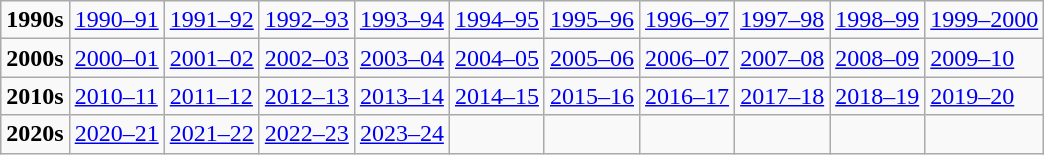<table class="wikitable">
<tr>
<td><strong>1990s</strong></td>
<td><a href='#'>1990–91</a></td>
<td><a href='#'>1991–92</a></td>
<td><a href='#'>1992–93</a></td>
<td><a href='#'>1993–94</a></td>
<td><a href='#'>1994–95</a></td>
<td><a href='#'>1995–96</a></td>
<td><a href='#'>1996–97</a></td>
<td><a href='#'>1997–98</a></td>
<td><a href='#'>1998–99</a></td>
<td><a href='#'>1999–2000</a></td>
</tr>
<tr>
<td><strong>2000s</strong></td>
<td><a href='#'>2000–01</a></td>
<td><a href='#'>2001–02</a></td>
<td><a href='#'>2002–03</a></td>
<td><a href='#'>2003–04</a></td>
<td><a href='#'>2004–05</a></td>
<td><a href='#'>2005–06</a></td>
<td><a href='#'>2006–07</a></td>
<td><a href='#'>2007–08</a></td>
<td><a href='#'>2008–09</a></td>
<td><a href='#'>2009–10</a></td>
</tr>
<tr>
<td><strong>2010s</strong></td>
<td><a href='#'>2010–11</a></td>
<td><a href='#'>2011–12</a></td>
<td><a href='#'>2012–13</a></td>
<td><a href='#'>2013–14</a></td>
<td><a href='#'>2014–15</a></td>
<td><a href='#'>2015–16</a></td>
<td><a href='#'>2016–17</a></td>
<td><a href='#'>2017–18</a></td>
<td><a href='#'>2018–19</a></td>
<td><a href='#'>2019–20</a></td>
</tr>
<tr>
<td><strong>2020s</strong></td>
<td><a href='#'>2020–21</a></td>
<td><a href='#'>2021–22</a></td>
<td><a href='#'>2022–23</a></td>
<td><a href='#'>2023–24</a></td>
<td></td>
<td></td>
<td></td>
<td></td>
<td></td>
<td></td>
</tr>
</table>
